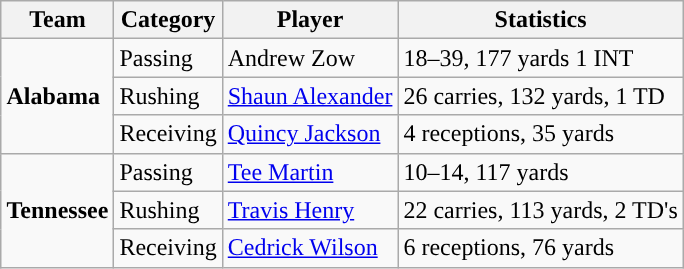<table class="wikitable" style="float: right;">
<tr>
<th>Team</th>
<th>Category</th>
<th>Player</th>
<th>Statistics</th>
</tr>
<tr>
<td rowspan=3><strong>Alabama</strong></td>
<td>Passing</td>
<td>Andrew Zow</td>
<td>18–39, 177 yards 1 INT</td>
</tr>
<tr>
<td>Rushing</td>
<td><a href='#'>Shaun Alexander</a></td>
<td>26 carries, 132 yards, 1 TD</td>
</tr>
<tr>
<td>Receiving</td>
<td><a href='#'>Quincy Jackson</a></td>
<td>4 receptions, 35 yards</td>
</tr>
<tr>
<td rowspan=3><strong>Tennessee</strong></td>
<td>Passing</td>
<td><a href='#'>Tee Martin</a></td>
<td>10–14, 117 yards</td>
</tr>
<tr>
<td>Rushing</td>
<td><a href='#'>Travis Henry</a></td>
<td>22 carries, 113 yards, 2 TD's</td>
</tr>
<tr>
<td>Receiving</td>
<td><a href='#'>Cedrick Wilson</a></td>
<td>6 receptions, 76 yards</td>
</tr>
</table>
